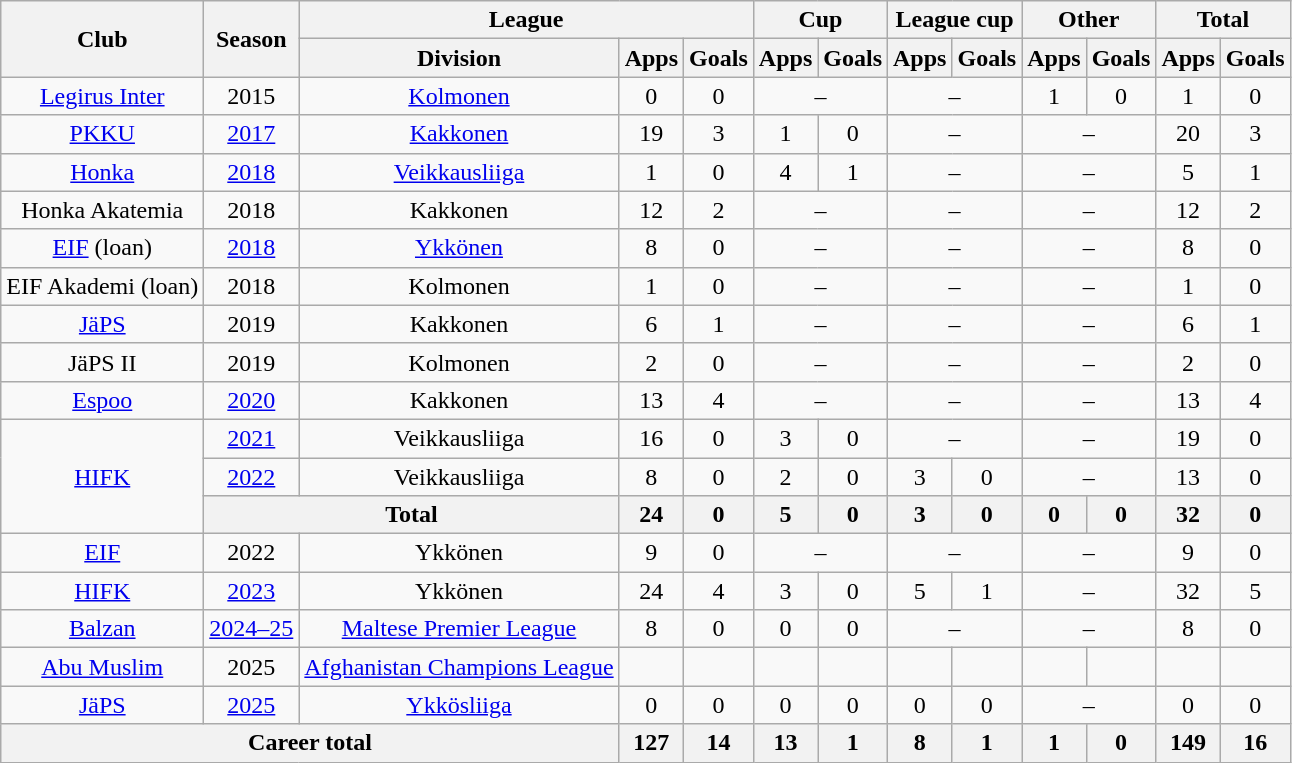<table class="wikitable" style="text-align:center">
<tr>
<th rowspan="2">Club</th>
<th rowspan="2">Season</th>
<th colspan="3">League</th>
<th colspan="2">Cup</th>
<th colspan="2">League cup</th>
<th colspan="2">Other</th>
<th colspan="2">Total</th>
</tr>
<tr>
<th>Division</th>
<th>Apps</th>
<th>Goals</th>
<th>Apps</th>
<th>Goals</th>
<th>Apps</th>
<th>Goals</th>
<th>Apps</th>
<th>Goals</th>
<th>Apps</th>
<th>Goals</th>
</tr>
<tr>
<td><a href='#'>Legirus Inter</a></td>
<td>2015</td>
<td><a href='#'>Kolmonen</a></td>
<td>0</td>
<td>0</td>
<td colspan=2>–</td>
<td colspan=2>–</td>
<td>1</td>
<td>0</td>
<td>1</td>
<td>0</td>
</tr>
<tr>
<td><a href='#'>PKKU</a></td>
<td><a href='#'>2017</a></td>
<td><a href='#'>Kakkonen</a></td>
<td>19</td>
<td>3</td>
<td>1</td>
<td>0</td>
<td colspan=2>–</td>
<td colspan=2>–</td>
<td>20</td>
<td>3</td>
</tr>
<tr>
<td><a href='#'>Honka</a></td>
<td><a href='#'>2018</a></td>
<td><a href='#'>Veikkausliiga</a></td>
<td>1</td>
<td>0</td>
<td>4</td>
<td>1</td>
<td colspan=2>–</td>
<td colspan=2>–</td>
<td>5</td>
<td>1</td>
</tr>
<tr>
<td>Honka Akatemia</td>
<td>2018</td>
<td>Kakkonen</td>
<td>12</td>
<td>2</td>
<td colspan=2>–</td>
<td colspan=2>–</td>
<td colspan=2>–</td>
<td>12</td>
<td>2</td>
</tr>
<tr>
<td><a href='#'>EIF</a> (loan)</td>
<td><a href='#'>2018</a></td>
<td><a href='#'>Ykkönen</a></td>
<td>8</td>
<td>0</td>
<td colspan=2>–</td>
<td colspan=2>–</td>
<td colspan=2>–</td>
<td>8</td>
<td>0</td>
</tr>
<tr>
<td>EIF Akademi (loan)</td>
<td>2018</td>
<td>Kolmonen</td>
<td>1</td>
<td>0</td>
<td colspan=2>–</td>
<td colspan=2>–</td>
<td colspan=2>–</td>
<td>1</td>
<td>0</td>
</tr>
<tr>
<td><a href='#'>JäPS</a></td>
<td>2019</td>
<td>Kakkonen</td>
<td>6</td>
<td>1</td>
<td colspan=2>–</td>
<td colspan=2>–</td>
<td colspan=2>–</td>
<td>6</td>
<td>1</td>
</tr>
<tr>
<td>JäPS II</td>
<td>2019</td>
<td>Kolmonen</td>
<td>2</td>
<td>0</td>
<td colspan=2>–</td>
<td colspan=2>–</td>
<td colspan=2>–</td>
<td>2</td>
<td>0</td>
</tr>
<tr>
<td><a href='#'>Espoo</a></td>
<td><a href='#'>2020</a></td>
<td>Kakkonen</td>
<td>13</td>
<td>4</td>
<td colspan=2>–</td>
<td colspan=2>–</td>
<td colspan=2>–</td>
<td>13</td>
<td>4</td>
</tr>
<tr>
<td rowspan=3><a href='#'>HIFK</a></td>
<td><a href='#'>2021</a></td>
<td>Veikkausliiga</td>
<td>16</td>
<td>0</td>
<td>3</td>
<td>0</td>
<td colspan=2>–</td>
<td colspan=2>–</td>
<td>19</td>
<td>0</td>
</tr>
<tr>
<td><a href='#'>2022</a></td>
<td>Veikkausliiga</td>
<td>8</td>
<td>0</td>
<td>2</td>
<td>0</td>
<td>3</td>
<td>0</td>
<td colspan=2>–</td>
<td>13</td>
<td>0</td>
</tr>
<tr>
<th colspan=2>Total</th>
<th>24</th>
<th>0</th>
<th>5</th>
<th>0</th>
<th>3</th>
<th>0</th>
<th>0</th>
<th>0</th>
<th>32</th>
<th>0</th>
</tr>
<tr>
<td><a href='#'>EIF</a></td>
<td>2022</td>
<td>Ykkönen</td>
<td>9</td>
<td>0</td>
<td colspan=2>–</td>
<td colspan=2>–</td>
<td colspan=2>–</td>
<td>9</td>
<td>0</td>
</tr>
<tr>
<td><a href='#'>HIFK</a></td>
<td><a href='#'>2023</a></td>
<td>Ykkönen</td>
<td>24</td>
<td>4</td>
<td>3</td>
<td>0</td>
<td>5</td>
<td>1</td>
<td colspan=2>–</td>
<td>32</td>
<td>5</td>
</tr>
<tr>
<td><a href='#'>Balzan</a></td>
<td><a href='#'>2024–25</a></td>
<td><a href='#'>Maltese Premier League</a></td>
<td>8</td>
<td>0</td>
<td>0</td>
<td>0</td>
<td colspan=2>–</td>
<td colspan=2>–</td>
<td>8</td>
<td>0</td>
</tr>
<tr>
<td><a href='#'>Abu Muslim</a></td>
<td>2025</td>
<td><a href='#'>Afghanistan Champions League</a></td>
<td></td>
<td></td>
<td></td>
<td></td>
<td></td>
<td></td>
<td></td>
<td></td>
<td></td>
<td></td>
</tr>
<tr>
<td><a href='#'>JäPS</a></td>
<td><a href='#'>2025</a></td>
<td><a href='#'>Ykkösliiga</a></td>
<td>0</td>
<td>0</td>
<td>0</td>
<td>0</td>
<td>0</td>
<td>0</td>
<td colspan=2>–</td>
<td>0</td>
<td>0</td>
</tr>
<tr>
<th colspan="3">Career total</th>
<th>127</th>
<th>14</th>
<th>13</th>
<th>1</th>
<th>8</th>
<th>1</th>
<th>1</th>
<th>0</th>
<th>149</th>
<th>16</th>
</tr>
</table>
